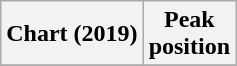<table class="wikitable plainrowheaders" style="text-align:center">
<tr>
<th scope="col">Chart (2019)</th>
<th scope="col">Peak<br>position</th>
</tr>
<tr>
</tr>
</table>
